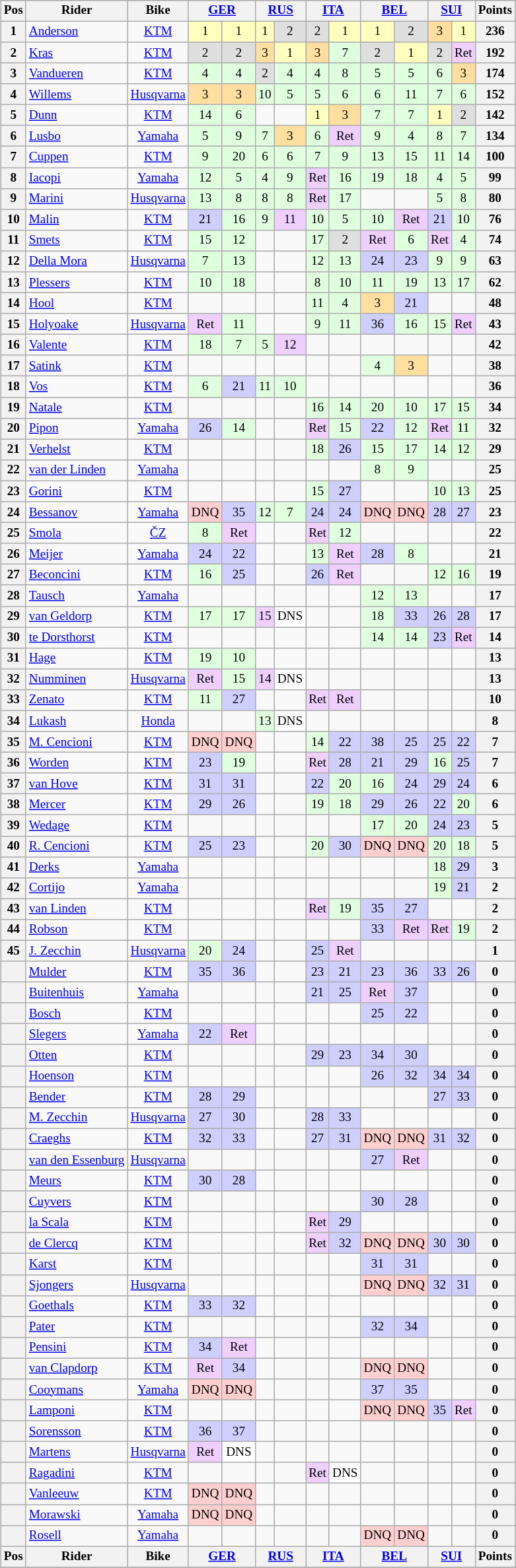<table>
<tr>
<td><br><table class="wikitable" style="font-size: 80%; text-align:center">
<tr valign="top">
<th valign="middle">Pos</th>
<th valign="middle">Rider</th>
<th valign="middle">Bike</th>
<th colspan=2><a href='#'>GER</a><br></th>
<th colspan=2><a href='#'>RUS</a><br></th>
<th colspan=2><a href='#'>ITA</a><br></th>
<th colspan=2><a href='#'>BEL</a><br></th>
<th colspan=2><a href='#'>SUI</a><br></th>
<th valign="middle">Points</th>
</tr>
<tr>
<th>1</th>
<td align=left> <a href='#'>Anderson</a></td>
<td><a href='#'>KTM</a></td>
<td style="background:#ffffbf;">1</td>
<td style="background:#ffffbf;">1</td>
<td style="background:#ffffbf;">1</td>
<td style="background:#dfdfdf;">2</td>
<td style="background:#dfdfdf;">2</td>
<td style="background:#ffffbf;">1</td>
<td style="background:#ffffbf;">1</td>
<td style="background:#dfdfdf;">2</td>
<td style="background:#ffdf9f;">3</td>
<td style="background:#ffffbf;">1</td>
<th>236</th>
</tr>
<tr>
<th>2</th>
<td align=left> <a href='#'>Kras</a></td>
<td><a href='#'>KTM</a></td>
<td style="background:#dfdfdf;">2</td>
<td style="background:#dfdfdf;">2</td>
<td style="background:#ffdf9f;">3</td>
<td style="background:#ffffbf;">1</td>
<td style="background:#ffdf9f;">3</td>
<td style="background:#dfffdf;">7</td>
<td style="background:#dfdfdf;">2</td>
<td style="background:#ffffbf;">1</td>
<td style="background:#dfdfdf;">2</td>
<td style="background:#efcfff;">Ret</td>
<th>192</th>
</tr>
<tr>
<th>3</th>
<td align=left> <a href='#'>Vandueren</a></td>
<td><a href='#'>KTM</a></td>
<td style="background:#dfffdf;">4</td>
<td style="background:#dfffdf;">4</td>
<td style="background:#dfdfdf;">2</td>
<td style="background:#dfffdf;">4</td>
<td style="background:#dfffdf;">4</td>
<td style="background:#dfffdf;">8</td>
<td style="background:#dfffdf;">5</td>
<td style="background:#dfffdf;">5</td>
<td style="background:#dfffdf;">6</td>
<td style="background:#ffdf9f;">3</td>
<th>174</th>
</tr>
<tr>
<th>4</th>
<td align=left> <a href='#'>Willems</a></td>
<td><a href='#'>Husqvarna</a></td>
<td style="background:#ffdf9f;">3</td>
<td style="background:#ffdf9f;">3</td>
<td style="background:#dfffdf;">10</td>
<td style="background:#dfffdf;">5</td>
<td style="background:#dfffdf;">5</td>
<td style="background:#dfffdf;">6</td>
<td style="background:#dfffdf;">6</td>
<td style="background:#dfffdf;">11</td>
<td style="background:#dfffdf;">7</td>
<td style="background:#dfffdf;">6</td>
<th>152</th>
</tr>
<tr>
<th>5</th>
<td align=left> <a href='#'>Dunn</a></td>
<td><a href='#'>KTM</a></td>
<td style="background:#dfffdf;">14</td>
<td style="background:#dfffdf;">6</td>
<td></td>
<td></td>
<td style="background:#ffffbf;">1</td>
<td style="background:#ffdf9f;">3</td>
<td style="background:#dfffdf;">7</td>
<td style="background:#dfffdf;">7</td>
<td style="background:#ffffbf;">1</td>
<td style="background:#dfdfdf;">2</td>
<th>142</th>
</tr>
<tr>
<th>6</th>
<td align=left> <a href='#'>Lusbo</a></td>
<td><a href='#'>Yamaha</a></td>
<td style="background:#dfffdf;">5</td>
<td style="background:#dfffdf;">9</td>
<td style="background:#dfffdf;">7</td>
<td style="background:#ffdf9f;">3</td>
<td style="background:#dfffdf;">6</td>
<td style="background:#efcfff;">Ret</td>
<td style="background:#dfffdf;">9</td>
<td style="background:#dfffdf;">4</td>
<td style="background:#dfffdf;">8</td>
<td style="background:#dfffdf;">7</td>
<th>134</th>
</tr>
<tr>
<th>7</th>
<td align=left> <a href='#'>Cuppen</a></td>
<td><a href='#'>KTM</a></td>
<td style="background:#dfffdf;">9</td>
<td style="background:#dfffdf;">20</td>
<td style="background:#dfffdf;">6</td>
<td style="background:#dfffdf;">6</td>
<td style="background:#dfffdf;">7</td>
<td style="background:#dfffdf;">9</td>
<td style="background:#dfffdf;">13</td>
<td style="background:#dfffdf;">15</td>
<td style="background:#dfffdf;">11</td>
<td style="background:#dfffdf;">14</td>
<th>100</th>
</tr>
<tr>
<th>8</th>
<td align=left> <a href='#'>Iacopi</a></td>
<td><a href='#'>Yamaha</a></td>
<td style="background:#dfffdf;">12</td>
<td style="background:#dfffdf;">5</td>
<td style="background:#dfffdf;">4</td>
<td style="background:#dfffdf;">9</td>
<td style="background:#efcfff;">Ret</td>
<td style="background:#dfffdf;">16</td>
<td style="background:#dfffdf;">19</td>
<td style="background:#dfffdf;">18</td>
<td style="background:#dfffdf;">4</td>
<td style="background:#dfffdf;">5</td>
<th>99</th>
</tr>
<tr>
<th>9</th>
<td align=left> <a href='#'>Marini</a></td>
<td><a href='#'>Husqvarna</a></td>
<td style="background:#dfffdf;">13</td>
<td style="background:#dfffdf;">8</td>
<td style="background:#dfffdf;">8</td>
<td style="background:#dfffdf;">8</td>
<td style="background:#efcfff;">Ret</td>
<td style="background:#dfffdf;">17</td>
<td></td>
<td></td>
<td style="background:#dfffdf;">5</td>
<td style="background:#dfffdf;">8</td>
<th>80</th>
</tr>
<tr>
<th>10</th>
<td align=left> <a href='#'>Malin</a></td>
<td><a href='#'>KTM</a></td>
<td style="background:#cfcfff;">21</td>
<td style="background:#dfffdf;">16</td>
<td style="background:#dfffdf;">9</td>
<td style="background:#efcfff;">11</td>
<td style="background:#dfffdf;">10</td>
<td style="background:#dfffdf;">5</td>
<td style="background:#dfffdf;">10</td>
<td style="background:#efcfff;">Ret</td>
<td style="background:#cfcfff;">21</td>
<td style="background:#dfffdf;">10</td>
<th>76</th>
</tr>
<tr>
<th>11</th>
<td align=left> <a href='#'>Smets</a></td>
<td><a href='#'>KTM</a></td>
<td style="background:#dfffdf;">15</td>
<td style="background:#dfffdf;">12</td>
<td></td>
<td></td>
<td style="background:#dfffdf;">17</td>
<td style="background:#dfdfdf;">2</td>
<td style="background:#efcfff;">Ret</td>
<td style="background:#dfffdf;">6</td>
<td style="background:#efcfff;">Ret</td>
<td style="background:#dfffdf;">4</td>
<th>74</th>
</tr>
<tr>
<th>12</th>
<td align=left> <a href='#'>Della Mora</a></td>
<td><a href='#'>Husqvarna</a></td>
<td style="background:#dfffdf;">7</td>
<td style="background:#dfffdf;">13</td>
<td></td>
<td></td>
<td style="background:#dfffdf;">12</td>
<td style="background:#dfffdf;">13</td>
<td style="background:#cfcfff;">24</td>
<td style="background:#cfcfff;">23</td>
<td style="background:#dfffdf;">9</td>
<td style="background:#dfffdf;">9</td>
<th>63</th>
</tr>
<tr>
<th>13</th>
<td align=left> <a href='#'>Plessers</a></td>
<td><a href='#'>KTM</a></td>
<td style="background:#dfffdf;">10</td>
<td style="background:#dfffdf;">18</td>
<td></td>
<td></td>
<td style="background:#dfffdf;">8</td>
<td style="background:#dfffdf;">10</td>
<td style="background:#dfffdf;">11</td>
<td style="background:#dfffdf;">19</td>
<td style="background:#dfffdf;">13</td>
<td style="background:#dfffdf;">17</td>
<th>62</th>
</tr>
<tr>
<th>14</th>
<td align=left> <a href='#'>Hool</a></td>
<td><a href='#'>KTM</a></td>
<td></td>
<td></td>
<td></td>
<td></td>
<td style="background:#dfffdf;">11</td>
<td style="background:#dfffdf;">4</td>
<td style="background:#ffdf9f;">3</td>
<td style="background:#cfcfff;">21</td>
<td></td>
<td></td>
<th>48</th>
</tr>
<tr>
<th>15</th>
<td align=left> <a href='#'>Holyoake</a></td>
<td><a href='#'>Husqvarna</a></td>
<td style="background:#efcfff;">Ret</td>
<td style="background:#dfffdf;">11</td>
<td></td>
<td></td>
<td style="background:#dfffdf;">9</td>
<td style="background:#dfffdf;">11</td>
<td style="background:#cfcfff;">36</td>
<td style="background:#dfffdf;">16</td>
<td style="background:#dfffdf;">15</td>
<td style="background:#efcfff;">Ret</td>
<th>43</th>
</tr>
<tr>
<th>16</th>
<td align=left> <a href='#'>Valente</a></td>
<td><a href='#'>KTM</a></td>
<td style="background:#dfffdf;">18</td>
<td style="background:#dfffdf;">7</td>
<td style="background:#dfffdf;">5</td>
<td style="background:#efcfff;">12</td>
<td></td>
<td></td>
<td></td>
<td></td>
<td></td>
<td></td>
<th>42</th>
</tr>
<tr>
<th>17</th>
<td align=left> <a href='#'>Satink</a></td>
<td><a href='#'>KTM</a></td>
<td></td>
<td></td>
<td></td>
<td></td>
<td></td>
<td></td>
<td style="background:#dfffdf;">4</td>
<td style="background:#ffdf9f;">3</td>
<td></td>
<td></td>
<th>38</th>
</tr>
<tr>
<th>18</th>
<td align=left> <a href='#'>Vos</a></td>
<td><a href='#'>KTM</a></td>
<td style="background:#dfffdf;">6</td>
<td style="background:#cfcfff;">21</td>
<td style="background:#dfffdf;">11</td>
<td style="background:#dfffdf;">10</td>
<td></td>
<td></td>
<td></td>
<td></td>
<td></td>
<td></td>
<th>36</th>
</tr>
<tr>
<th>19</th>
<td align=left> <a href='#'>Natale</a></td>
<td><a href='#'>KTM</a></td>
<td></td>
<td></td>
<td></td>
<td></td>
<td style="background:#dfffdf;">16</td>
<td style="background:#dfffdf;">14</td>
<td style="background:#dfffdf;">20</td>
<td style="background:#dfffdf;">10</td>
<td style="background:#dfffdf;">17</td>
<td style="background:#dfffdf;">15</td>
<th>34</th>
</tr>
<tr>
<th>20</th>
<td align=left> <a href='#'>Pipon</a></td>
<td><a href='#'>Yamaha</a></td>
<td style="background:#cfcfff;">26</td>
<td style="background:#dfffdf;">14</td>
<td></td>
<td></td>
<td style="background:#efcfff;">Ret</td>
<td style="background:#dfffdf;">15</td>
<td style="background:#cfcfff;">22</td>
<td style="background:#dfffdf;">12</td>
<td style="background:#efcfff;">Ret</td>
<td style="background:#dfffdf;">11</td>
<th>32</th>
</tr>
<tr>
<th>21</th>
<td align=left> <a href='#'>Verhelst</a></td>
<td><a href='#'>KTM</a></td>
<td></td>
<td></td>
<td></td>
<td></td>
<td style="background:#dfffdf;">18</td>
<td style="background:#cfcfff;">26</td>
<td style="background:#dfffdf;">15</td>
<td style="background:#dfffdf;">17</td>
<td style="background:#dfffdf;">14</td>
<td style="background:#dfffdf;">12</td>
<th>29</th>
</tr>
<tr>
<th>22</th>
<td align=left> <a href='#'>van der Linden</a></td>
<td><a href='#'>Yamaha</a></td>
<td></td>
<td></td>
<td></td>
<td></td>
<td></td>
<td></td>
<td style="background:#dfffdf;">8</td>
<td style="background:#dfffdf;">9</td>
<td></td>
<td></td>
<th>25</th>
</tr>
<tr>
<th>23</th>
<td align=left> <a href='#'>Gorini</a></td>
<td><a href='#'>KTM</a></td>
<td></td>
<td></td>
<td></td>
<td></td>
<td style="background:#dfffdf;">15</td>
<td style="background:#cfcfff;">27</td>
<td></td>
<td></td>
<td style="background:#dfffdf;">10</td>
<td style="background:#dfffdf;">13</td>
<th>25</th>
</tr>
<tr>
<th>24</th>
<td align=left> <a href='#'>Bessanov</a></td>
<td><a href='#'>Yamaha</a></td>
<td style="background:#ffcfcf;">DNQ</td>
<td style="background:#cfcfff;">35</td>
<td style="background:#dfffdf;">12</td>
<td style="background:#dfffdf;">7</td>
<td style="background:#cfcfff;">24</td>
<td style="background:#cfcfff;">24</td>
<td style="background:#ffcfcf;">DNQ</td>
<td style="background:#ffcfcf;">DNQ</td>
<td style="background:#cfcfff;">28</td>
<td style="background:#cfcfff;">27</td>
<th>23</th>
</tr>
<tr>
<th>25</th>
<td align=left> <a href='#'>Smola</a></td>
<td><a href='#'>ČZ</a></td>
<td style="background:#dfffdf;">8</td>
<td style="background:#efcfff;">Ret</td>
<td></td>
<td></td>
<td style="background:#efcfff;">Ret</td>
<td style="background:#dfffdf;">12</td>
<td></td>
<td></td>
<td></td>
<td></td>
<th>22</th>
</tr>
<tr>
<th>26</th>
<td align=left> <a href='#'>Meijer</a></td>
<td><a href='#'>Yamaha</a></td>
<td style="background:#cfcfff;">24</td>
<td style="background:#cfcfff;">22</td>
<td></td>
<td></td>
<td style="background:#dfffdf;">13</td>
<td style="background:#efcfff;">Ret</td>
<td style="background:#cfcfff;">28</td>
<td style="background:#dfffdf;">8</td>
<td></td>
<td></td>
<th>21</th>
</tr>
<tr>
<th>27</th>
<td align=left> <a href='#'>Beconcini</a></td>
<td><a href='#'>KTM</a></td>
<td style="background:#dfffdf;">16</td>
<td style="background:#cfcfff;">25</td>
<td></td>
<td></td>
<td style="background:#cfcfff;">26</td>
<td style="background:#efcfff;">Ret</td>
<td></td>
<td></td>
<td style="background:#dfffdf;">12</td>
<td style="background:#dfffdf;">16</td>
<th>19</th>
</tr>
<tr>
<th>28</th>
<td align=left> <a href='#'>Tausch</a></td>
<td><a href='#'>Yamaha</a></td>
<td></td>
<td></td>
<td></td>
<td></td>
<td></td>
<td></td>
<td style="background:#dfffdf;">12</td>
<td style="background:#dfffdf;">13</td>
<td></td>
<td></td>
<th>17</th>
</tr>
<tr>
<th>29</th>
<td align=left> <a href='#'>van Geldorp</a></td>
<td><a href='#'>KTM</a></td>
<td style="background:#dfffdf;">17</td>
<td style="background:#dfffdf;">17</td>
<td style="background:#efcfff;">15</td>
<td style="background:#ffffff;">DNS</td>
<td></td>
<td></td>
<td style="background:#dfffdf;">18</td>
<td style="background:#cfcfff;">33</td>
<td style="background:#cfcfff;">26</td>
<td style="background:#cfcfff;">28</td>
<th>17</th>
</tr>
<tr>
<th>30</th>
<td align=left> <a href='#'>te Dorsthorst</a></td>
<td><a href='#'>KTM</a></td>
<td></td>
<td></td>
<td></td>
<td></td>
<td></td>
<td></td>
<td style="background:#dfffdf;">14</td>
<td style="background:#dfffdf;">14</td>
<td style="background:#cfcfff;">23</td>
<td style="background:#efcfff;">Ret</td>
<th>14</th>
</tr>
<tr>
<th>31</th>
<td align=left> <a href='#'>Hage</a></td>
<td><a href='#'>KTM</a></td>
<td style="background:#dfffdf;">19</td>
<td style="background:#dfffdf;">10</td>
<td></td>
<td></td>
<td></td>
<td></td>
<td></td>
<td></td>
<td></td>
<td></td>
<th>13</th>
</tr>
<tr>
<th>32</th>
<td align=left> <a href='#'>Numminen</a></td>
<td><a href='#'>Husqvarna</a></td>
<td style="background:#efcfff;">Ret</td>
<td style="background:#dfffdf;">15</td>
<td style="background:#efcfff;">14</td>
<td style="background:#ffffff;">DNS</td>
<td></td>
<td></td>
<td></td>
<td></td>
<td></td>
<td></td>
<th>13</th>
</tr>
<tr>
<th>33</th>
<td align=left> <a href='#'>Zenato</a></td>
<td><a href='#'>KTM</a></td>
<td style="background:#dfffdf;">11</td>
<td style="background:#cfcfff;">27</td>
<td></td>
<td></td>
<td style="background:#efcfff;">Ret</td>
<td style="background:#efcfff;">Ret</td>
<td></td>
<td></td>
<td></td>
<td></td>
<th>10</th>
</tr>
<tr>
<th>34</th>
<td align=left> <a href='#'>Lukash</a></td>
<td><a href='#'>Honda</a></td>
<td></td>
<td></td>
<td style="background:#dfffdf;">13</td>
<td style="background:#ffffff;">DNS</td>
<td></td>
<td></td>
<td></td>
<td></td>
<td></td>
<td></td>
<th>8</th>
</tr>
<tr>
<th>35</th>
<td align=left> <a href='#'>M. Cencioni</a></td>
<td><a href='#'>KTM</a></td>
<td style="background:#ffcfcf;">DNQ</td>
<td style="background:#ffcfcf;">DNQ</td>
<td></td>
<td></td>
<td style="background:#dfffdf;">14</td>
<td style="background:#cfcfff;">22</td>
<td style="background:#cfcfff;">38</td>
<td style="background:#cfcfff;">25</td>
<td style="background:#cfcfff;">25</td>
<td style="background:#cfcfff;">22</td>
<th>7</th>
</tr>
<tr>
<th>36</th>
<td align=left> <a href='#'>Worden</a></td>
<td><a href='#'>KTM</a></td>
<td style="background:#cfcfff;">23</td>
<td style="background:#dfffdf;">19</td>
<td></td>
<td></td>
<td style="background:#efcfff;">Ret</td>
<td style="background:#cfcfff;">28</td>
<td style="background:#cfcfff;">21</td>
<td style="background:#cfcfff;">29</td>
<td style="background:#dfffdf;">16</td>
<td style="background:#cfcfff;">25</td>
<th>7</th>
</tr>
<tr>
<th>37</th>
<td align=left> <a href='#'>van Hove</a></td>
<td><a href='#'>KTM</a></td>
<td style="background:#cfcfff;">31</td>
<td style="background:#cfcfff;">31</td>
<td></td>
<td></td>
<td style="background:#cfcfff;">22</td>
<td style="background:#dfffdf;">20</td>
<td style="background:#dfffdf;">16</td>
<td style="background:#cfcfff;">24</td>
<td style="background:#cfcfff;">29</td>
<td style="background:#cfcfff;">24</td>
<th>6</th>
</tr>
<tr>
<th>38</th>
<td align=left> <a href='#'>Mercer</a></td>
<td><a href='#'>KTM</a></td>
<td style="background:#cfcfff;">29</td>
<td style="background:#cfcfff;">26</td>
<td></td>
<td></td>
<td style="background:#dfffdf;">19</td>
<td style="background:#dfffdf;">18</td>
<td style="background:#cfcfff;">29</td>
<td style="background:#cfcfff;">26</td>
<td style="background:#cfcfff;">22</td>
<td style="background:#dfffdf;">20</td>
<th>6</th>
</tr>
<tr>
<th>39</th>
<td align=left> <a href='#'>Wedage</a></td>
<td><a href='#'>KTM</a></td>
<td></td>
<td></td>
<td></td>
<td></td>
<td></td>
<td></td>
<td style="background:#dfffdf;">17</td>
<td style="background:#dfffdf;">20</td>
<td style="background:#cfcfff;">24</td>
<td style="background:#cfcfff;">23</td>
<th>5</th>
</tr>
<tr>
<th>40</th>
<td align=left> <a href='#'>R. Cencioni</a></td>
<td><a href='#'>KTM</a></td>
<td style="background:#cfcfff;">25</td>
<td style="background:#cfcfff;">23</td>
<td></td>
<td></td>
<td style="background:#dfffdf;">20</td>
<td style="background:#cfcfff;">30</td>
<td style="background:#ffcfcf;">DNQ</td>
<td style="background:#ffcfcf;">DNQ</td>
<td style="background:#dfffdf;">20</td>
<td style="background:#dfffdf;">18</td>
<th>5</th>
</tr>
<tr>
<th>41</th>
<td align=left> <a href='#'>Derks</a></td>
<td><a href='#'>Yamaha</a></td>
<td></td>
<td></td>
<td></td>
<td></td>
<td></td>
<td></td>
<td></td>
<td></td>
<td style="background:#dfffdf;">18</td>
<td style="background:#cfcfff;">29</td>
<th>3</th>
</tr>
<tr>
<th>42</th>
<td align=left> <a href='#'>Cortijo</a></td>
<td><a href='#'>Yamaha</a></td>
<td></td>
<td></td>
<td></td>
<td></td>
<td></td>
<td></td>
<td></td>
<td></td>
<td style="background:#dfffdf;">19</td>
<td style="background:#cfcfff;">21</td>
<th>2</th>
</tr>
<tr>
<th>43</th>
<td align=left> <a href='#'>van Linden</a></td>
<td><a href='#'>KTM</a></td>
<td></td>
<td></td>
<td></td>
<td></td>
<td style="background:#efcfff;">Ret</td>
<td style="background:#dfffdf;">19</td>
<td style="background:#cfcfff;">35</td>
<td style="background:#cfcfff;">27</td>
<td></td>
<td></td>
<th>2</th>
</tr>
<tr>
<th>44</th>
<td align=left> <a href='#'>Robson</a></td>
<td><a href='#'>KTM</a></td>
<td></td>
<td></td>
<td></td>
<td></td>
<td></td>
<td></td>
<td style="background:#cfcfff;">33</td>
<td style="background:#efcfff;">Ret</td>
<td style="background:#efcfff;">Ret</td>
<td style="background:#dfffdf;">19</td>
<th>2</th>
</tr>
<tr>
<th>45</th>
<td align=left> <a href='#'>J. Zecchin</a></td>
<td><a href='#'>Husqvarna</a></td>
<td style="background:#dfffdf;">20</td>
<td style="background:#cfcfff;">24</td>
<td></td>
<td></td>
<td style="background:#cfcfff;">25</td>
<td style="background:#efcfff;">Ret</td>
<td></td>
<td></td>
<td></td>
<td></td>
<th>1</th>
</tr>
<tr>
<th></th>
<td align=left> <a href='#'>Mulder</a></td>
<td><a href='#'>KTM</a></td>
<td style="background:#cfcfff;">35</td>
<td style="background:#cfcfff;">36</td>
<td></td>
<td></td>
<td style="background:#cfcfff;">23</td>
<td style="background:#cfcfff;">21</td>
<td style="background:#cfcfff;">23</td>
<td style="background:#cfcfff;">36</td>
<td style="background:#cfcfff;">33</td>
<td style="background:#cfcfff;">26</td>
<th>0</th>
</tr>
<tr>
<th></th>
<td align=left> <a href='#'>Buitenhuis</a></td>
<td><a href='#'>Yamaha</a></td>
<td></td>
<td></td>
<td></td>
<td></td>
<td style="background:#cfcfff;">21</td>
<td style="background:#cfcfff;">25</td>
<td style="background:#efcfff;">Ret</td>
<td style="background:#cfcfff;">37</td>
<td></td>
<td></td>
<th>0</th>
</tr>
<tr>
<th></th>
<td align=left> <a href='#'>Bosch</a></td>
<td><a href='#'>KTM</a></td>
<td></td>
<td></td>
<td></td>
<td></td>
<td></td>
<td></td>
<td style="background:#cfcfff;">25</td>
<td style="background:#cfcfff;">22</td>
<td></td>
<td></td>
<th>0</th>
</tr>
<tr>
<th></th>
<td align=left> <a href='#'>Slegers</a></td>
<td><a href='#'>Yamaha</a></td>
<td style="background:#cfcfff;">22</td>
<td style="background:#efcfff;">Ret</td>
<td></td>
<td></td>
<td></td>
<td></td>
<td></td>
<td></td>
<td></td>
<td></td>
<th>0</th>
</tr>
<tr>
<th></th>
<td align=left> <a href='#'>Otten</a></td>
<td><a href='#'>KTM</a></td>
<td></td>
<td></td>
<td></td>
<td></td>
<td style="background:#cfcfff;">29</td>
<td style="background:#cfcfff;">23</td>
<td style="background:#cfcfff;">34</td>
<td style="background:#cfcfff;">30</td>
<td></td>
<td></td>
<th>0</th>
</tr>
<tr>
<th></th>
<td align=left> <a href='#'>Hoenson</a></td>
<td><a href='#'>KTM</a></td>
<td></td>
<td></td>
<td></td>
<td></td>
<td></td>
<td></td>
<td style="background:#cfcfff;">26</td>
<td style="background:#cfcfff;">32</td>
<td style="background:#cfcfff;">34</td>
<td style="background:#cfcfff;">34</td>
<th>0</th>
</tr>
<tr>
<th></th>
<td align=left> <a href='#'>Bender</a></td>
<td><a href='#'>KTM</a></td>
<td style="background:#cfcfff;">28</td>
<td style="background:#cfcfff;">29</td>
<td></td>
<td></td>
<td></td>
<td></td>
<td></td>
<td></td>
<td style="background:#cfcfff;">27</td>
<td style="background:#cfcfff;">33</td>
<th>0</th>
</tr>
<tr>
<th></th>
<td align=left> <a href='#'>M. Zecchin</a></td>
<td><a href='#'>Husqvarna</a></td>
<td style="background:#cfcfff;">27</td>
<td style="background:#cfcfff;">30</td>
<td></td>
<td></td>
<td style="background:#cfcfff;">28</td>
<td style="background:#cfcfff;">33</td>
<td></td>
<td></td>
<td></td>
<td></td>
<th>0</th>
</tr>
<tr>
<th></th>
<td align=left> <a href='#'>Craeghs</a></td>
<td><a href='#'>KTM</a></td>
<td style="background:#cfcfff;">32</td>
<td style="background:#cfcfff;">33</td>
<td></td>
<td></td>
<td style="background:#cfcfff;">27</td>
<td style="background:#cfcfff;">31</td>
<td style="background:#ffcfcf;">DNQ</td>
<td style="background:#ffcfcf;">DNQ</td>
<td style="background:#cfcfff;">31</td>
<td style="background:#cfcfff;">32</td>
<th>0</th>
</tr>
<tr>
<th></th>
<td align=left> <a href='#'>van den Essenburg</a></td>
<td><a href='#'>Husqvarna</a></td>
<td></td>
<td></td>
<td></td>
<td></td>
<td></td>
<td></td>
<td style="background:#cfcfff;">27</td>
<td style="background:#efcfff;">Ret</td>
<td></td>
<td></td>
<th>0</th>
</tr>
<tr>
<th></th>
<td align=left> <a href='#'>Meurs</a></td>
<td><a href='#'>KTM</a></td>
<td style="background:#cfcfff;">30</td>
<td style="background:#cfcfff;">28</td>
<td></td>
<td></td>
<td></td>
<td></td>
<td></td>
<td></td>
<td></td>
<td></td>
<th>0</th>
</tr>
<tr>
<th></th>
<td align=left> <a href='#'>Cuyvers</a></td>
<td><a href='#'>KTM</a></td>
<td></td>
<td></td>
<td></td>
<td></td>
<td></td>
<td></td>
<td style="background:#cfcfff;">30</td>
<td style="background:#cfcfff;">28</td>
<td></td>
<td></td>
<th>0</th>
</tr>
<tr>
<th></th>
<td align=left> <a href='#'>la Scala</a></td>
<td><a href='#'>KTM</a></td>
<td></td>
<td></td>
<td></td>
<td></td>
<td style="background:#efcfff;">Ret</td>
<td style="background:#cfcfff;">29</td>
<td></td>
<td></td>
<td></td>
<td></td>
<th>0</th>
</tr>
<tr>
<th></th>
<td align=left> <a href='#'>de Clercq</a></td>
<td><a href='#'>KTM</a></td>
<td></td>
<td></td>
<td></td>
<td></td>
<td style="background:#efcfff;">Ret</td>
<td style="background:#cfcfff;">32</td>
<td style="background:#ffcfcf;">DNQ</td>
<td style="background:#ffcfcf;">DNQ</td>
<td style="background:#cfcfff;">30</td>
<td style="background:#cfcfff;">30</td>
<th>0</th>
</tr>
<tr>
<th></th>
<td align=left> <a href='#'>Karst</a></td>
<td><a href='#'>KTM</a></td>
<td></td>
<td></td>
<td></td>
<td></td>
<td></td>
<td></td>
<td style="background:#cfcfff;">31</td>
<td style="background:#cfcfff;">31</td>
<td></td>
<td></td>
<th>0</th>
</tr>
<tr>
<th></th>
<td align=left> <a href='#'>Sjongers</a></td>
<td><a href='#'>Husqvarna</a></td>
<td></td>
<td></td>
<td></td>
<td></td>
<td></td>
<td></td>
<td style="background:#ffcfcf;">DNQ</td>
<td style="background:#ffcfcf;">DNQ</td>
<td style="background:#cfcfff;">32</td>
<td style="background:#cfcfff;">31</td>
<th>0</th>
</tr>
<tr>
<th></th>
<td align=left> <a href='#'>Goethals</a></td>
<td><a href='#'>KTM</a></td>
<td style="background:#cfcfff;">33</td>
<td style="background:#cfcfff;">32</td>
<td></td>
<td></td>
<td></td>
<td></td>
<td></td>
<td></td>
<td></td>
<td></td>
<th>0</th>
</tr>
<tr>
<th></th>
<td align=left> <a href='#'>Pater</a></td>
<td><a href='#'>KTM</a></td>
<td></td>
<td></td>
<td></td>
<td></td>
<td></td>
<td></td>
<td style="background:#cfcfff;">32</td>
<td style="background:#cfcfff;">34</td>
<td></td>
<td></td>
<th>0</th>
</tr>
<tr>
<th></th>
<td align=left> <a href='#'>Pensini</a></td>
<td><a href='#'>KTM</a></td>
<td style="background:#cfcfff;">34</td>
<td style="background:#efcfff;">Ret</td>
<td></td>
<td></td>
<td></td>
<td></td>
<td></td>
<td></td>
<td></td>
<td></td>
<th>0</th>
</tr>
<tr>
<th></th>
<td align=left> <a href='#'>van Clapdorp</a></td>
<td><a href='#'>KTM</a></td>
<td style="background:#efcfff;">Ret</td>
<td style="background:#cfcfff;">34</td>
<td></td>
<td></td>
<td></td>
<td></td>
<td style="background:#ffcfcf;">DNQ</td>
<td style="background:#ffcfcf;">DNQ</td>
<td></td>
<td></td>
<th>0</th>
</tr>
<tr>
<th></th>
<td align=left> <a href='#'>Cooymans</a></td>
<td><a href='#'>Yamaha</a></td>
<td style="background:#ffcfcf;">DNQ</td>
<td style="background:#ffcfcf;">DNQ</td>
<td></td>
<td></td>
<td></td>
<td></td>
<td style="background:#cfcfff;">37</td>
<td style="background:#cfcfff;">35</td>
<td></td>
<td></td>
<th>0</th>
</tr>
<tr>
<th></th>
<td align=left> <a href='#'>Lamponi</a></td>
<td><a href='#'>KTM</a></td>
<td></td>
<td></td>
<td></td>
<td></td>
<td></td>
<td></td>
<td style="background:#ffcfcf;">DNQ</td>
<td style="background:#ffcfcf;">DNQ</td>
<td style="background:#cfcfff;">35</td>
<td style="background:#efcfff;">Ret</td>
<th>0</th>
</tr>
<tr>
<th></th>
<td align=left> <a href='#'>Sorensson</a></td>
<td><a href='#'>KTM</a></td>
<td style="background:#cfcfff;">36</td>
<td style="background:#cfcfff;">37</td>
<td></td>
<td></td>
<td></td>
<td></td>
<td></td>
<td></td>
<td></td>
<td></td>
<th>0</th>
</tr>
<tr>
<th></th>
<td align=left> <a href='#'>Martens</a></td>
<td><a href='#'>Husqvarna</a></td>
<td style="background:#efcfff;">Ret</td>
<td style="background:#ffffff;">DNS</td>
<td></td>
<td></td>
<td></td>
<td></td>
<td></td>
<td></td>
<td></td>
<td></td>
<th>0</th>
</tr>
<tr>
<th></th>
<td align=left> <a href='#'>Ragadini</a></td>
<td><a href='#'>KTM</a></td>
<td></td>
<td></td>
<td></td>
<td></td>
<td style="background:#efcfff;">Ret</td>
<td style="background:#ffffff;">DNS</td>
<td></td>
<td></td>
<td></td>
<td></td>
<th>0</th>
</tr>
<tr>
<th></th>
<td align=left> <a href='#'>Vanleeuw</a></td>
<td><a href='#'>KTM</a></td>
<td style="background:#ffcfcf;">DNQ</td>
<td style="background:#ffcfcf;">DNQ</td>
<td></td>
<td></td>
<td></td>
<td></td>
<td></td>
<td></td>
<td></td>
<td></td>
<th>0</th>
</tr>
<tr>
<th></th>
<td align=left> <a href='#'>Morawski</a></td>
<td><a href='#'>Yamaha</a></td>
<td style="background:#ffcfcf;">DNQ</td>
<td style="background:#ffcfcf;">DNQ</td>
<td></td>
<td></td>
<td></td>
<td></td>
<td></td>
<td></td>
<td></td>
<td></td>
<th>0</th>
</tr>
<tr>
<th></th>
<td align=left> <a href='#'>Rosell</a></td>
<td><a href='#'>Yamaha</a></td>
<td></td>
<td></td>
<td></td>
<td></td>
<td></td>
<td></td>
<td style="background:#ffcfcf;">DNQ</td>
<td style="background:#ffcfcf;">DNQ</td>
<td></td>
<td></td>
<th>0</th>
</tr>
<tr valign="top">
<th valign="middle">Pos</th>
<th valign="middle">Rider</th>
<th valign="middle">Bike</th>
<th colspan=2><a href='#'>GER</a><br></th>
<th colspan=2><a href='#'>RUS</a><br></th>
<th colspan=2><a href='#'>ITA</a><br></th>
<th colspan=2><a href='#'>BEL</a><br></th>
<th colspan=2><a href='#'>SUI</a><br></th>
<th valign="middle">Points</th>
</tr>
<tr>
</tr>
</table>
</td>
<td valign="top"><br></td>
</tr>
</table>
